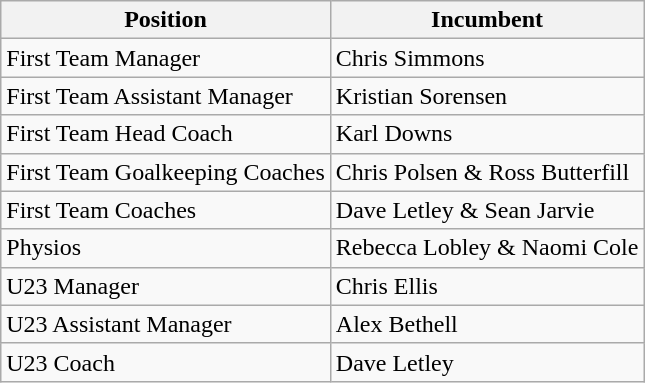<table class="wikitable">
<tr>
<th>Position</th>
<th>Incumbent</th>
</tr>
<tr>
<td>First Team Manager</td>
<td>Chris Simmons</td>
</tr>
<tr>
<td>First Team Assistant Manager</td>
<td>Kristian Sorensen</td>
</tr>
<tr>
<td>First Team Head Coach</td>
<td>Karl Downs</td>
</tr>
<tr>
<td>First Team Goalkeeping Coaches</td>
<td>Chris Polsen & Ross Butterfill</td>
</tr>
<tr>
<td>First Team Coaches</td>
<td>Dave Letley & Sean Jarvie</td>
</tr>
<tr>
<td>Physios</td>
<td>Rebecca Lobley & Naomi Cole</td>
</tr>
<tr>
<td>U23 Manager</td>
<td>Chris Ellis</td>
</tr>
<tr>
<td>U23 Assistant Manager</td>
<td>Alex Bethell</td>
</tr>
<tr>
<td>U23 Coach</td>
<td>Dave Letley</td>
</tr>
</table>
